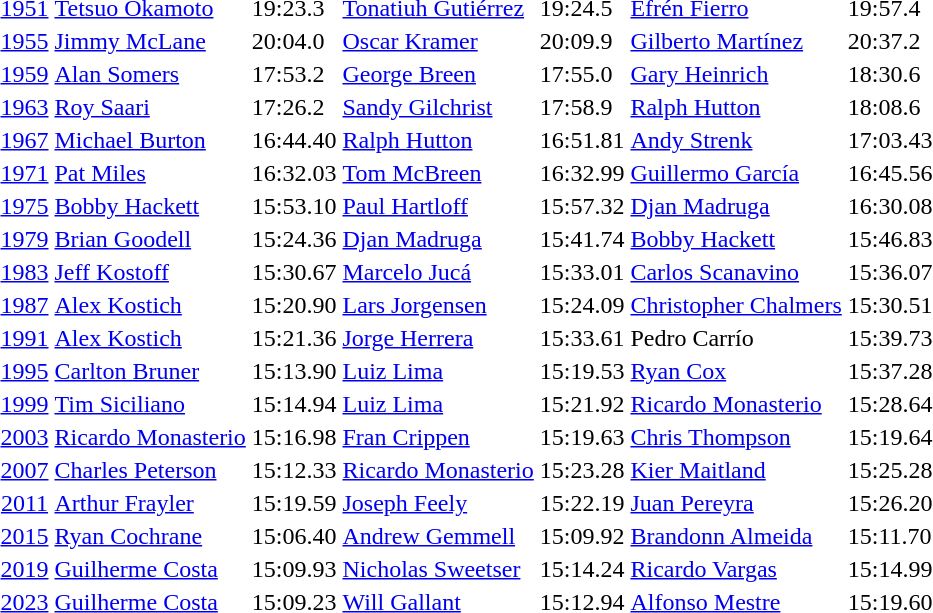<table>
<tr>
<td align=center><a href='#'>1951</a></td>
<td> <a href='#'>Tetsuo Okamoto</a></td>
<td>19:23.3</td>
<td> <a href='#'>Tonatiuh Gutiérrez</a></td>
<td>19:24.5</td>
<td> <a href='#'>Efrén Fierro</a></td>
<td>19:57.4</td>
</tr>
<tr>
<td align=center><a href='#'>1955</a></td>
<td> <a href='#'>Jimmy McLane</a></td>
<td>20:04.0</td>
<td> <a href='#'>Oscar Kramer</a></td>
<td>20:09.9</td>
<td> <a href='#'>Gilberto Martínez</a></td>
<td>20:37.2</td>
</tr>
<tr>
<td align=center><a href='#'>1959</a></td>
<td> <a href='#'>Alan Somers</a></td>
<td>17:53.2</td>
<td> <a href='#'>George Breen</a></td>
<td>17:55.0</td>
<td> <a href='#'>Gary Heinrich</a></td>
<td>18:30.6</td>
</tr>
<tr>
<td align=center><a href='#'>1963</a></td>
<td> <a href='#'>Roy Saari</a></td>
<td>17:26.2</td>
<td> <a href='#'>Sandy Gilchrist</a></td>
<td>17:58.9</td>
<td> <a href='#'>Ralph Hutton</a></td>
<td>18:08.6</td>
</tr>
<tr>
<td align=center><a href='#'>1967</a></td>
<td> <a href='#'>Michael Burton</a></td>
<td>16:44.40</td>
<td> <a href='#'>Ralph Hutton</a></td>
<td>16:51.81</td>
<td> <a href='#'>Andy Strenk</a></td>
<td>17:03.43</td>
</tr>
<tr>
<td align=center><a href='#'>1971</a></td>
<td> <a href='#'>Pat Miles</a></td>
<td>16:32.03</td>
<td> <a href='#'>Tom McBreen</a></td>
<td>16:32.99</td>
<td> <a href='#'>Guillermo García</a></td>
<td>16:45.56</td>
</tr>
<tr>
<td align=center><a href='#'>1975</a></td>
<td> <a href='#'>Bobby Hackett</a></td>
<td>15:53.10</td>
<td> <a href='#'>Paul Hartloff</a></td>
<td>15:57.32</td>
<td> <a href='#'>Djan Madruga</a></td>
<td>16:30.08</td>
</tr>
<tr>
<td align=center><a href='#'>1979</a></td>
<td> <a href='#'>Brian Goodell</a></td>
<td>15:24.36</td>
<td> <a href='#'>Djan Madruga</a></td>
<td>15:41.74</td>
<td> <a href='#'>Bobby Hackett</a></td>
<td>15:46.83</td>
</tr>
<tr>
<td align=center><a href='#'>1983</a></td>
<td> <a href='#'>Jeff Kostoff</a></td>
<td>15:30.67</td>
<td> <a href='#'>Marcelo Jucá</a></td>
<td>15:33.01</td>
<td> <a href='#'>Carlos Scanavino</a></td>
<td>15:36.07</td>
</tr>
<tr>
<td align=center><a href='#'>1987</a></td>
<td> <a href='#'>Alex Kostich</a></td>
<td>15:20.90</td>
<td> <a href='#'>Lars Jorgensen</a></td>
<td>15:24.09</td>
<td> <a href='#'>Christopher Chalmers</a></td>
<td>15:30.51</td>
</tr>
<tr>
<td align=center><a href='#'>1991</a></td>
<td> <a href='#'>Alex Kostich</a></td>
<td>15:21.36</td>
<td> <a href='#'>Jorge Herrera</a></td>
<td>15:33.61</td>
<td> Pedro Carrío</td>
<td>15:39.73</td>
</tr>
<tr>
<td align=center><a href='#'>1995</a></td>
<td> <a href='#'>Carlton Bruner</a></td>
<td>15:13.90</td>
<td> <a href='#'>Luiz Lima</a></td>
<td>15:19.53</td>
<td> <a href='#'>Ryan Cox</a></td>
<td>15:37.28</td>
</tr>
<tr>
<td align=center><a href='#'>1999</a></td>
<td> <a href='#'>Tim Siciliano</a></td>
<td>15:14.94</td>
<td> <a href='#'>Luiz Lima</a></td>
<td>15:21.92</td>
<td> <a href='#'>Ricardo Monasterio</a></td>
<td>15:28.64</td>
</tr>
<tr>
<td align=center><a href='#'>2003</a></td>
<td> <a href='#'>Ricardo Monasterio</a></td>
<td>15:16.98</td>
<td> <a href='#'>Fran Crippen</a></td>
<td>15:19.63</td>
<td> <a href='#'>Chris Thompson</a></td>
<td>15:19.64</td>
</tr>
<tr>
<td align=center><a href='#'>2007</a></td>
<td> <a href='#'>Charles Peterson</a></td>
<td>15:12.33</td>
<td> <a href='#'>Ricardo Monasterio</a></td>
<td>15:23.28</td>
<td> <a href='#'>Kier Maitland</a></td>
<td>15:25.28</td>
</tr>
<tr>
<td align=center><a href='#'>2011</a></td>
<td> <a href='#'>Arthur Frayler</a></td>
<td>15:19.59</td>
<td> <a href='#'>Joseph Feely</a></td>
<td>15:22.19</td>
<td> <a href='#'>Juan Pereyra</a></td>
<td>15:26.20</td>
</tr>
<tr>
<td align=center><a href='#'>2015</a></td>
<td> <a href='#'>Ryan Cochrane</a></td>
<td>15:06.40</td>
<td> <a href='#'>Andrew Gemmell</a></td>
<td>15:09.92</td>
<td> <a href='#'>Brandonn Almeida</a></td>
<td>15:11.70</td>
</tr>
<tr>
<td align=center><a href='#'>2019</a></td>
<td> <a href='#'>Guilherme Costa</a></td>
<td>15:09.93</td>
<td> <a href='#'>Nicholas Sweetser</a></td>
<td>15:14.24</td>
<td> <a href='#'>Ricardo Vargas</a></td>
<td>15:14.99</td>
</tr>
<tr>
<td align=center><a href='#'>2023</a></td>
<td> <a href='#'>Guilherme Costa</a></td>
<td>15:09.23</td>
<td> <a href='#'>Will Gallant</a></td>
<td>15:12.94</td>
<td> <a href='#'>Alfonso Mestre</a></td>
<td>15:19.60</td>
</tr>
</table>
